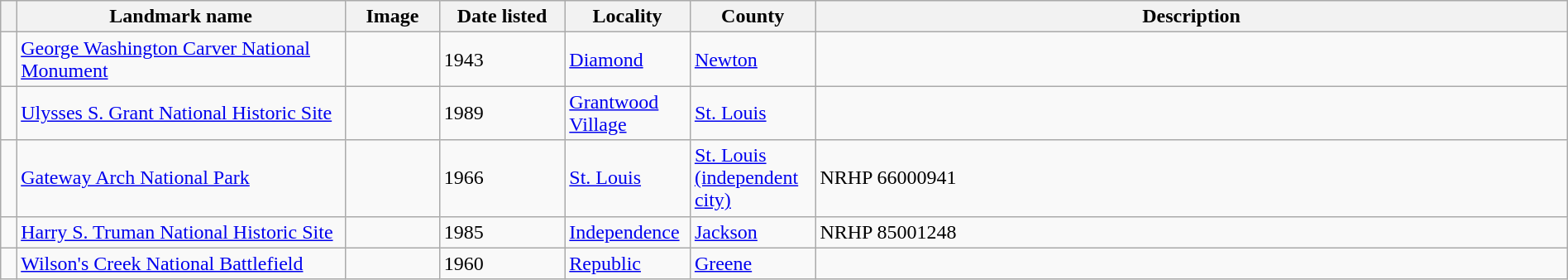<table class="wikitable sortable" style="width:100%; margin-right:0">
<tr>
<th width="1%" class="unsortable"></th>
<th><strong>Landmark name</strong></th>
<th width="6%" class="unsortable"><strong>Image</strong></th>
<th width="8%"><strong>Date listed</strong></th>
<th width="8%"><strong>Locality</strong></th>
<th width="8%"><strong>County</strong></th>
<th width="48%" class="unsortable"><strong>Description</strong></th>
</tr>
<tr ->
<td></td>
<td><a href='#'>George Washington Carver National Monument</a></td>
<td></td>
<td>1943</td>
<td><a href='#'>Diamond</a><br><small></small></td>
<td><a href='#'>Newton</a></td>
<td></td>
</tr>
<tr>
<td></td>
<td><a href='#'>Ulysses S. Grant National Historic Site</a></td>
<td></td>
<td>1989</td>
<td><a href='#'>Grantwood Village</a><br><small></small></td>
<td><a href='#'>St. Louis</a></td>
<td></td>
</tr>
<tr>
<td></td>
<td><a href='#'>Gateway Arch National Park</a></td>
<td></td>
<td>1966</td>
<td><a href='#'>St. Louis</a><br></td>
<td><a href='#'>St. Louis (independent city)</a></td>
<td>NRHP 66000941</td>
</tr>
<tr>
<td></td>
<td><a href='#'>Harry S. Truman National Historic Site</a></td>
<td></td>
<td>1985</td>
<td><a href='#'>Independence</a><br><small></small></td>
<td><a href='#'>Jackson</a></td>
<td>NRHP 85001248</td>
</tr>
<tr>
<td></td>
<td><a href='#'>Wilson's Creek National Battlefield</a></td>
<td></td>
<td>1960</td>
<td><a href='#'>Republic</a><br><small></small></td>
<td><a href='#'>Greene</a></td>
<td></td>
</tr>
</table>
